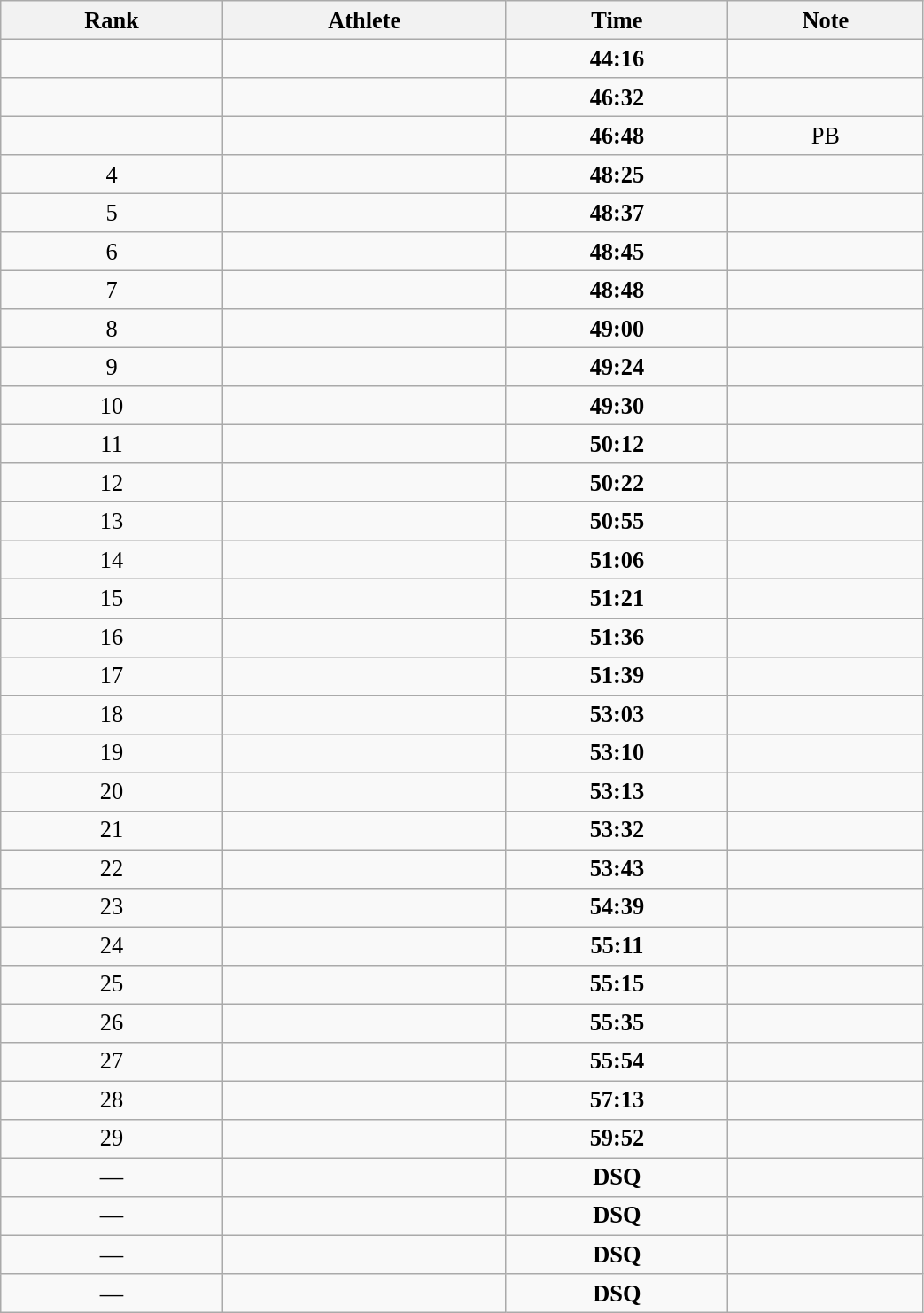<table class="wikitable" style=" text-align:center; font-size:110%;" width="55%">
<tr>
<th>Rank</th>
<th>Athlete</th>
<th>Time</th>
<th>Note</th>
</tr>
<tr>
<td></td>
<td align=left></td>
<td><strong>44:16</strong></td>
<td></td>
</tr>
<tr>
<td></td>
<td align=left></td>
<td><strong>46:32</strong></td>
<td></td>
</tr>
<tr>
<td></td>
<td align=left></td>
<td><strong>46:48</strong></td>
<td>PB</td>
</tr>
<tr>
<td>4</td>
<td align=left></td>
<td><strong>48:25</strong></td>
<td></td>
</tr>
<tr>
<td>5</td>
<td align=left></td>
<td><strong>48:37</strong></td>
<td></td>
</tr>
<tr>
<td>6</td>
<td align=left></td>
<td><strong>48:45</strong></td>
<td></td>
</tr>
<tr>
<td>7</td>
<td align=left></td>
<td><strong>48:48</strong></td>
<td></td>
</tr>
<tr>
<td>8</td>
<td align=left></td>
<td><strong>49:00</strong></td>
<td></td>
</tr>
<tr>
<td>9</td>
<td align=left></td>
<td><strong>49:24</strong></td>
<td></td>
</tr>
<tr>
<td>10</td>
<td align=left></td>
<td><strong>49:30</strong></td>
<td></td>
</tr>
<tr>
<td>11</td>
<td align=left></td>
<td><strong>50:12</strong></td>
<td></td>
</tr>
<tr>
<td>12</td>
<td align=left></td>
<td><strong>50:22</strong></td>
<td></td>
</tr>
<tr>
<td>13</td>
<td align=left></td>
<td><strong>50:55</strong></td>
<td></td>
</tr>
<tr>
<td>14</td>
<td align=left></td>
<td><strong>51:06</strong></td>
<td></td>
</tr>
<tr>
<td>15</td>
<td align=left></td>
<td><strong>51:21</strong></td>
<td></td>
</tr>
<tr>
<td>16</td>
<td align=left></td>
<td><strong>51:36</strong></td>
<td></td>
</tr>
<tr>
<td>17</td>
<td align=left></td>
<td><strong>51:39</strong></td>
<td></td>
</tr>
<tr>
<td>18</td>
<td align=left></td>
<td><strong>53:03</strong></td>
<td></td>
</tr>
<tr>
<td>19</td>
<td align=left></td>
<td><strong>53:10</strong></td>
<td></td>
</tr>
<tr>
<td>20</td>
<td align=left></td>
<td><strong>53:13</strong></td>
<td></td>
</tr>
<tr>
<td>21</td>
<td align=left></td>
<td><strong>53:32</strong></td>
<td></td>
</tr>
<tr>
<td>22</td>
<td align=left></td>
<td><strong>53:43</strong></td>
<td></td>
</tr>
<tr>
<td>23</td>
<td align=left></td>
<td><strong>54:39</strong></td>
<td></td>
</tr>
<tr>
<td>24</td>
<td align=left></td>
<td><strong>55:11</strong></td>
<td></td>
</tr>
<tr>
<td>25</td>
<td align=left></td>
<td><strong>55:15</strong></td>
<td></td>
</tr>
<tr>
<td>26</td>
<td align=left></td>
<td><strong>55:35</strong></td>
<td></td>
</tr>
<tr>
<td>27</td>
<td align=left></td>
<td><strong>55:54</strong></td>
<td></td>
</tr>
<tr>
<td>28</td>
<td align=left></td>
<td><strong>57:13</strong></td>
<td></td>
</tr>
<tr>
<td>29</td>
<td align=left></td>
<td><strong>59:52</strong></td>
<td></td>
</tr>
<tr>
<td>—</td>
<td align=left></td>
<td><strong>DSQ</strong></td>
<td></td>
</tr>
<tr>
<td>—</td>
<td align=left></td>
<td><strong>DSQ</strong></td>
<td></td>
</tr>
<tr>
<td>—</td>
<td align=left></td>
<td><strong>DSQ</strong></td>
<td></td>
</tr>
<tr>
<td>—</td>
<td align=left></td>
<td><strong>DSQ</strong></td>
<td></td>
</tr>
</table>
